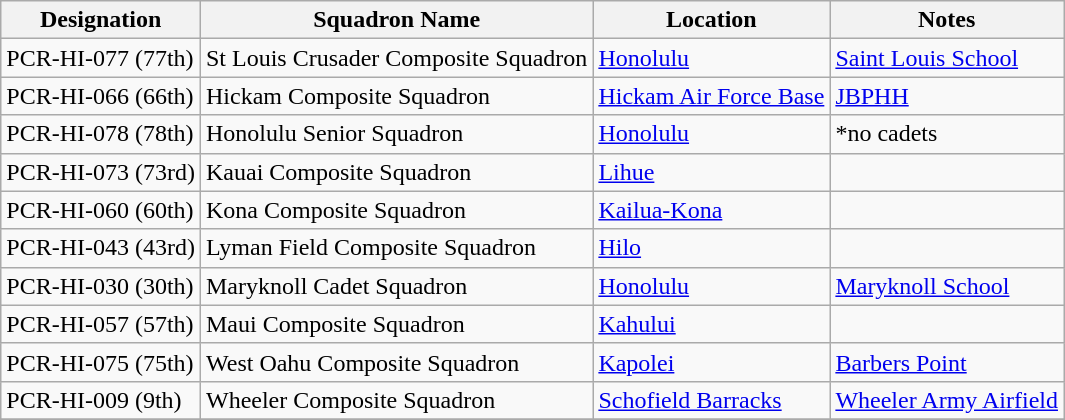<table class="wikitable">
<tr>
<th>Designation </th>
<th>Squadron Name</th>
<th>Location</th>
<th>Notes</th>
</tr>
<tr>
<td>PCR-HI-077 (77th)</td>
<td>St Louis Crusader Composite Squadron</td>
<td><a href='#'>Honolulu</a></td>
<td><a href='#'>Saint Louis School</a></td>
</tr>
<tr>
<td>PCR-HI-066 (66th)</td>
<td>Hickam Composite Squadron</td>
<td><a href='#'>Hickam Air Force Base</a></td>
<td><a href='#'>JBPHH</a></td>
</tr>
<tr>
<td>PCR-HI-078 (78th)</td>
<td>Honolulu Senior Squadron</td>
<td><a href='#'>Honolulu</a></td>
<td>*no cadets</td>
</tr>
<tr>
<td>PCR-HI-073 (73rd)</td>
<td>Kauai Composite Squadron</td>
<td><a href='#'>Lihue</a></td>
<td></td>
</tr>
<tr>
<td>PCR-HI-060 (60th)</td>
<td>Kona Composite Squadron</td>
<td><a href='#'>Kailua-Kona</a></td>
<td></td>
</tr>
<tr>
<td>PCR-HI-043 (43rd)</td>
<td>Lyman Field Composite Squadron</td>
<td><a href='#'>Hilo</a></td>
<td></td>
</tr>
<tr>
<td>PCR-HI-030 (30th)</td>
<td>Maryknoll Cadet Squadron</td>
<td><a href='#'>Honolulu</a></td>
<td><a href='#'>Maryknoll School</a></td>
</tr>
<tr>
<td>PCR-HI-057 (57th)</td>
<td>Maui Composite Squadron</td>
<td><a href='#'>Kahului</a></td>
<td></td>
</tr>
<tr>
<td>PCR-HI-075 (75th)</td>
<td>West Oahu Composite Squadron</td>
<td><a href='#'>Kapolei</a></td>
<td><a href='#'>Barbers Point</a></td>
</tr>
<tr>
<td>PCR-HI-009 (9th)</td>
<td>Wheeler Composite Squadron</td>
<td><a href='#'>Schofield Barracks</a></td>
<td><a href='#'>Wheeler Army Airfield</a></td>
</tr>
<tr>
</tr>
</table>
